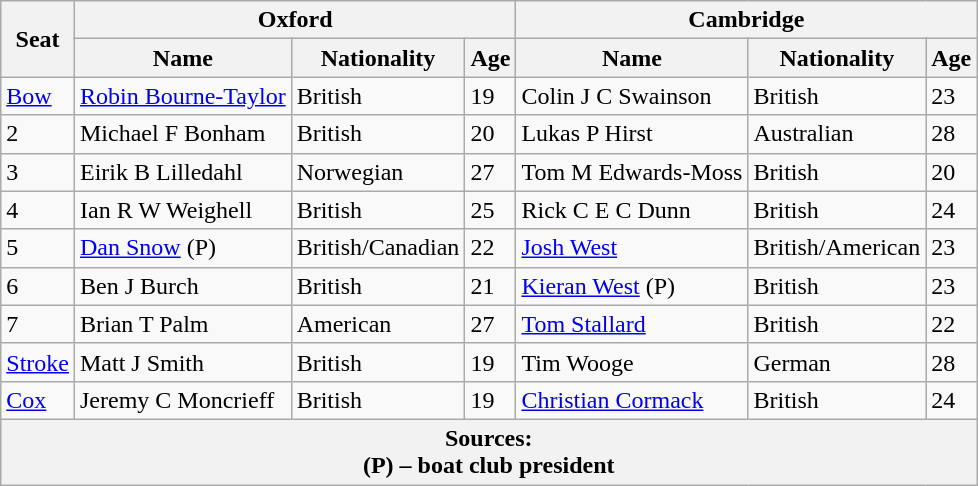<table class=wikitable>
<tr>
<th rowspan="2">Seat</th>
<th colspan="3">Oxford <br> </th>
<th colspan="3">Cambridge <br> </th>
</tr>
<tr>
<th>Name</th>
<th>Nationality</th>
<th>Age</th>
<th>Name</th>
<th>Nationality</th>
<th>Age</th>
</tr>
<tr>
<td><a href='#'>Bow</a></td>
<td><a href='#'>Robin Bourne-Taylor</a></td>
<td>British</td>
<td>19</td>
<td>Colin J C Swainson</td>
<td>British</td>
<td>23</td>
</tr>
<tr>
<td>2</td>
<td>Michael F Bonham</td>
<td>British</td>
<td>20</td>
<td>Lukas P Hirst</td>
<td>Australian</td>
<td>28</td>
</tr>
<tr>
<td>3</td>
<td>Eirik B Lilledahl</td>
<td>Norwegian</td>
<td>27</td>
<td>Tom M Edwards-Moss</td>
<td>British</td>
<td>20</td>
</tr>
<tr>
<td>4</td>
<td>Ian R W Weighell</td>
<td>British</td>
<td>25</td>
<td>Rick C E C Dunn</td>
<td>British</td>
<td>24</td>
</tr>
<tr>
<td>5</td>
<td><a href='#'>Dan Snow</a> (P)</td>
<td>British/Canadian</td>
<td>22</td>
<td><a href='#'>Josh West</a></td>
<td>British/American</td>
<td>23</td>
</tr>
<tr>
<td>6</td>
<td>Ben J Burch</td>
<td>British</td>
<td>21</td>
<td><a href='#'>Kieran West</a> (P)</td>
<td>British</td>
<td>23</td>
</tr>
<tr>
<td>7</td>
<td>Brian T Palm</td>
<td>American</td>
<td>27</td>
<td><a href='#'>Tom Stallard</a></td>
<td>British</td>
<td>22</td>
</tr>
<tr>
<td><a href='#'>Stroke</a></td>
<td>Matt J Smith</td>
<td>British</td>
<td>19</td>
<td>Tim Wooge</td>
<td>German</td>
<td>28</td>
</tr>
<tr>
<td><a href='#'>Cox</a></td>
<td>Jeremy C Moncrieff</td>
<td>British</td>
<td>19</td>
<td><a href='#'>Christian Cormack</a></td>
<td>British</td>
<td>24</td>
</tr>
<tr>
<th colspan="7">Sources:<br>(P) – boat club president</th>
</tr>
</table>
